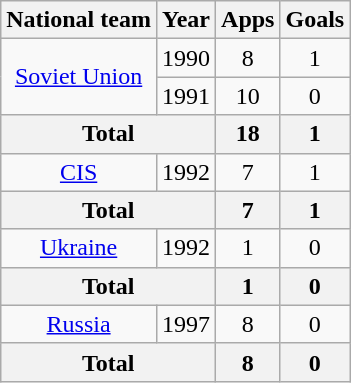<table class="wikitable" style="text-align:center">
<tr>
<th>National team</th>
<th>Year</th>
<th>Apps</th>
<th>Goals</th>
</tr>
<tr>
<td rowspan="2"><a href='#'>Soviet Union</a></td>
<td>1990</td>
<td>8</td>
<td>1</td>
</tr>
<tr>
<td>1991</td>
<td>10</td>
<td>0</td>
</tr>
<tr>
<th colspan="2">Total</th>
<th>18</th>
<th>1</th>
</tr>
<tr>
<td><a href='#'>CIS</a></td>
<td>1992</td>
<td>7</td>
<td>1</td>
</tr>
<tr>
<th colspan="2">Total</th>
<th>7</th>
<th>1</th>
</tr>
<tr>
<td><a href='#'>Ukraine</a></td>
<td>1992</td>
<td>1</td>
<td>0</td>
</tr>
<tr>
<th colspan="2">Total</th>
<th>1</th>
<th>0</th>
</tr>
<tr>
<td><a href='#'>Russia</a></td>
<td>1997</td>
<td>8</td>
<td>0</td>
</tr>
<tr>
<th colspan="2">Total</th>
<th>8</th>
<th>0</th>
</tr>
</table>
